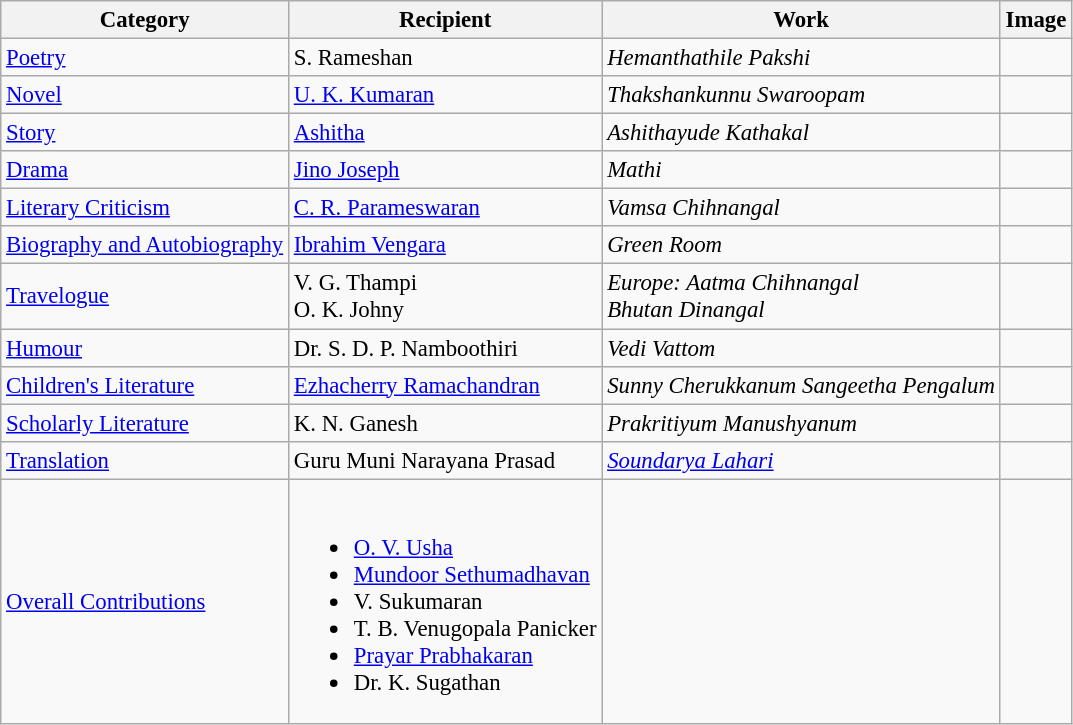<table class="wikitable" style="font-size:95%;">
<tr>
<th>Category</th>
<th>Recipient</th>
<th>Work</th>
<th>Image</th>
</tr>
<tr>
<td><a href='#'>Poetry</a></td>
<td>S. Rameshan</td>
<td><em>Hemanthathile Pakshi</em></td>
<td></td>
</tr>
<tr>
<td><a href='#'>Novel</a></td>
<td><a href='#'>U. K. Kumaran</a></td>
<td><em>Thakshankunnu Swaroopam</em></td>
<td></td>
</tr>
<tr>
<td><a href='#'>Story</a></td>
<td><a href='#'>Ashitha</a></td>
<td><em>Ashithayude Kathakal</em></td>
<td></td>
</tr>
<tr>
<td><a href='#'>Drama</a></td>
<td><a href='#'>Jino Joseph</a></td>
<td><em>Mathi</em></td>
<td></td>
</tr>
<tr>
<td><a href='#'>Literary Criticism</a></td>
<td><a href='#'>C. R. Parameswaran</a></td>
<td><em>Vamsa Chihnangal</em></td>
<td></td>
</tr>
<tr>
<td><a href='#'>Biography and Autobiography</a></td>
<td><a href='#'>Ibrahim Vengara</a></td>
<td><em>Green Room</em></td>
<td></td>
</tr>
<tr>
<td><a href='#'>Travelogue</a></td>
<td>V. G. Thampi<br>O. K. Johny</td>
<td><em>Europe: Aatma Chihnangal</em><br><em>Bhutan Dinangal</em></td>
<td></td>
</tr>
<tr>
<td><a href='#'>Humour</a></td>
<td>Dr. S. D. P. Namboothiri</td>
<td><em>Vedi Vattom</em></td>
<td></td>
</tr>
<tr>
<td><a href='#'>Children's Literature</a></td>
<td><a href='#'>Ezhacherry Ramachandran</a></td>
<td><em>Sunny Cherukkanum Sangeetha Pengalum</em></td>
<td></td>
</tr>
<tr>
<td><a href='#'>Scholarly Literature</a></td>
<td>K. N. Ganesh</td>
<td><em>Prakritiyum Manushyanum</em></td>
<td></td>
</tr>
<tr>
<td><a href='#'>Translation</a></td>
<td>Guru Muni Narayana Prasad</td>
<td><em><a href='#'>Soundarya Lahari</a></em></td>
<td></td>
</tr>
<tr>
<td><a href='#'>Overall Contributions</a></td>
<td><br><ul><li><a href='#'>O. V. Usha</a></li><li><a href='#'>Mundoor Sethumadhavan</a></li><li>V. Sukumaran</li><li>T. B. Venugopala Panicker</li><li><a href='#'>Prayar Prabhakaran</a></li><li>Dr. K. Sugathan</li></ul></td>
<td></td>
<td></td>
</tr>
</table>
